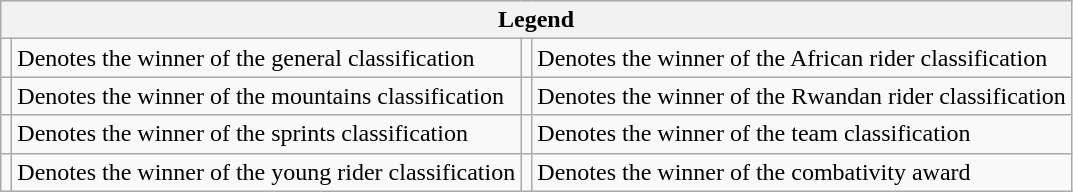<table class="wikitable">
<tr>
<th colspan="6">Legend</th>
</tr>
<tr>
<td></td>
<td>Denotes the winner of the general classification</td>
<td></td>
<td>Denotes the winner of the African rider classification</td>
</tr>
<tr>
<td></td>
<td>Denotes the winner of the mountains classification</td>
<td></td>
<td>Denotes the winner of the Rwandan rider classification</td>
</tr>
<tr>
<td></td>
<td>Denotes the winner of the sprints classification</td>
<td></td>
<td>Denotes the winner of the team classification</td>
</tr>
<tr>
<td></td>
<td>Denotes the winner of the young rider classification</td>
<td></td>
<td>Denotes the winner of the combativity award</td>
</tr>
</table>
